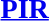<table width=100%>
<tr>
<td width=50% valign=top><br><h3><a href='#'>PIR</a></h3>




</td>
</tr>
</table>
